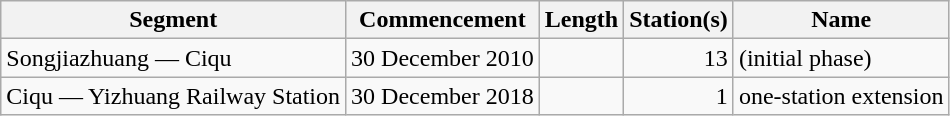<table class="wikitable" style="border-collapse: collapse; text-align: right;">
<tr>
<th>Segment</th>
<th>Commencement</th>
<th>Length</th>
<th>Station(s)</th>
<th>Name</th>
</tr>
<tr>
<td style="text-align: left;">Songjiazhuang — Ciqu</td>
<td>30 December 2010</td>
<td></td>
<td>13</td>
<td style="text-align: left;">(initial phase)</td>
</tr>
<tr>
<td style="text-align: left;">Ciqu — Yizhuang Railway Station</td>
<td>30 December 2018</td>
<td></td>
<td>1</td>
<td style="text-align: left;">one-station extension</td>
</tr>
</table>
